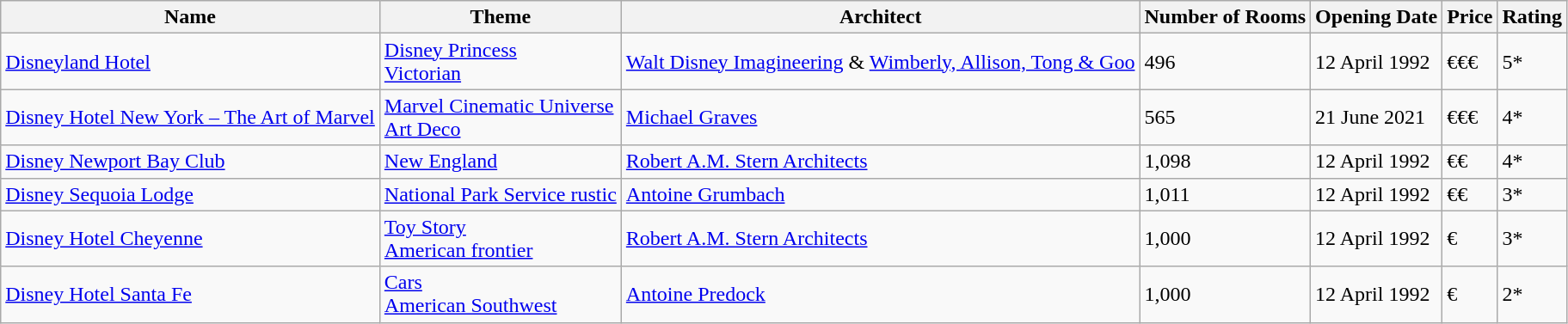<table class="wikitable sortable">
<tr>
<th scope="col">Name</th>
<th scope="col">Theme</th>
<th scope="col">Architect</th>
<th scope="col">Number of Rooms</th>
<th scope="col">Opening Date</th>
<th scope="col">Price</th>
<th scope="col">Rating</th>
</tr>
<tr>
<td><a href='#'>Disneyland Hotel</a></td>
<td><a href='#'>Disney Princess</a><br><a href='#'>Victorian</a></td>
<td><a href='#'>Walt Disney Imagineering</a> & <a href='#'>Wimberly, Allison, Tong & Goo</a></td>
<td>496</td>
<td>12 April 1992</td>
<td>€€€</td>
<td>5*</td>
</tr>
<tr>
<td><a href='#'>Disney Hotel New York – The Art of Marvel</a></td>
<td><a href='#'>Marvel Cinematic Universe</a><br><a href='#'>Art Deco</a></td>
<td><a href='#'>Michael Graves</a></td>
<td>565</td>
<td>21 June 2021</td>
<td>€€€</td>
<td>4*</td>
</tr>
<tr>
<td><a href='#'>Disney Newport Bay Club</a></td>
<td><a href='#'>New England</a></td>
<td><a href='#'>Robert A.M. Stern Architects</a></td>
<td>1,098</td>
<td>12 April 1992</td>
<td>€€</td>
<td>4*</td>
</tr>
<tr>
<td><a href='#'>Disney Sequoia Lodge</a></td>
<td><a href='#'>National Park Service rustic</a></td>
<td><a href='#'>Antoine Grumbach</a></td>
<td>1,011</td>
<td>12 April 1992</td>
<td>€€</td>
<td>3*</td>
</tr>
<tr>
<td><a href='#'>Disney Hotel Cheyenne</a></td>
<td><a href='#'>Toy Story</a><br><a href='#'>American frontier</a></td>
<td><a href='#'>Robert A.M. Stern Architects</a></td>
<td>1,000</td>
<td>12 April 1992</td>
<td>€</td>
<td>3*</td>
</tr>
<tr>
<td><a href='#'>Disney Hotel Santa Fe</a></td>
<td><a href='#'>Cars</a><br><a href='#'>American Southwest</a></td>
<td><a href='#'>Antoine Predock</a></td>
<td>1,000</td>
<td>12 April 1992</td>
<td>€</td>
<td>2*</td>
</tr>
</table>
